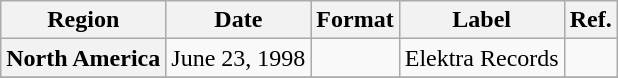<table class="wikitable plainrowheaders">
<tr>
<th scope="col">Region</th>
<th scope="col">Date</th>
<th scope="col">Format</th>
<th scope="col">Label</th>
<th scope="col">Ref.</th>
</tr>
<tr>
<th scope="row">North America</th>
<td>June 23, 1998</td>
<td></td>
<td>Elektra Records</td>
<td></td>
</tr>
<tr>
</tr>
</table>
